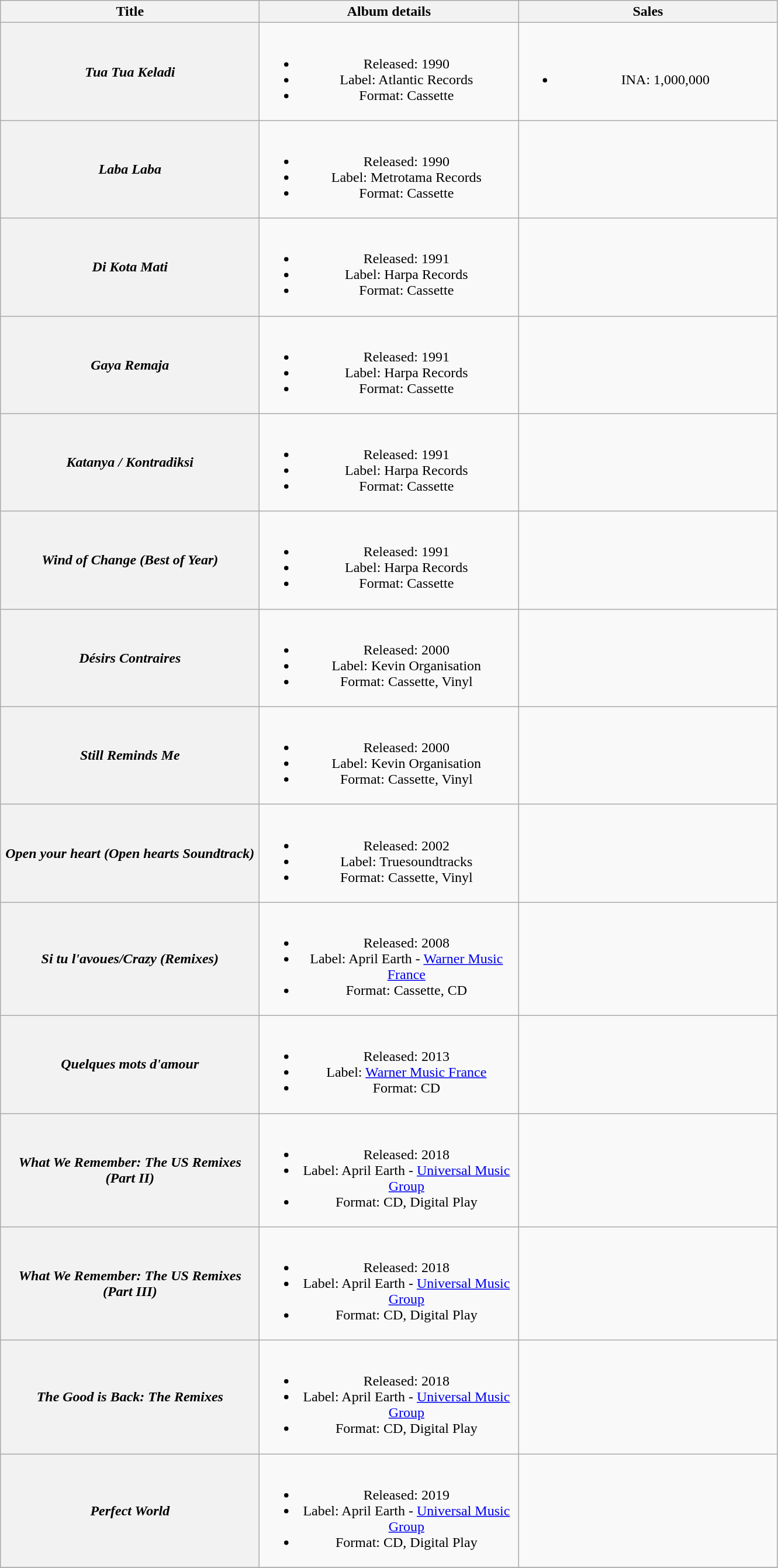<table class="wikitable plainrowheaders" style="text-align:center;">
<tr>
<th scope="col" style="width:18em;">Title</th>
<th scope="col" style="width:18em;">Album details</th>
<th scope="col" style="width:18em;">Sales</th>
</tr>
<tr>
<th scope="row"><em>Tua Tua Keladi</em></th>
<td><br><ul><li>Released: 1990</li><li>Label: Atlantic Records</li><li>Format: Cassette</li></ul></td>
<td><br><ul><li>INA: 1,000,000</li></ul></td>
</tr>
<tr>
<th scope="row"><em>Laba Laba</em></th>
<td><br><ul><li>Released: 1990</li><li>Label: Metrotama Records</li><li>Format: Cassette</li></ul></td>
<td></td>
</tr>
<tr>
<th scope="row"><em>Di Kota Mati</em></th>
<td><br><ul><li>Released: 1991</li><li>Label: Harpa Records</li><li>Format: Cassette</li></ul></td>
<td></td>
</tr>
<tr>
<th scope="row"><em>Gaya Remaja</em></th>
<td><br><ul><li>Released: 1991</li><li>Label: Harpa Records</li><li>Format: Cassette</li></ul></td>
<td></td>
</tr>
<tr>
<th scope="row"><em>Katanya / Kontradiksi</em></th>
<td><br><ul><li>Released: 1991</li><li>Label: Harpa Records</li><li>Format: Cassette</li></ul></td>
<td></td>
</tr>
<tr>
<th scope="row"><em>Wind of Change (Best of Year)</em></th>
<td><br><ul><li>Released: 1991</li><li>Label: Harpa Records</li><li>Format: Cassette</li></ul></td>
<td></td>
</tr>
<tr>
<th scope="row"><em>Désirs Contraires</em></th>
<td><br><ul><li>Released: 2000</li><li>Label: Kevin Organisation</li><li>Format: Cassette, Vinyl</li></ul></td>
<td></td>
</tr>
<tr>
<th scope="row"><em>Still Reminds Me</em></th>
<td><br><ul><li>Released: 2000</li><li>Label: Kevin Organisation</li><li>Format: Cassette, Vinyl</li></ul></td>
<td></td>
</tr>
<tr>
<th scope="row"><em>Open your heart (Open hearts Soundtrack)</em></th>
<td><br><ul><li>Released: 2002</li><li>Label: Truesoundtracks</li><li>Format: Cassette, Vinyl</li></ul></td>
<td></td>
</tr>
<tr>
<th scope="row"><em>Si tu l'avoues/Crazy (Remixes)</em></th>
<td><br><ul><li>Released: 2008</li><li>Label: April Earth - <a href='#'>Warner Music France</a></li><li>Format: Cassette, CD</li></ul></td>
<td></td>
</tr>
<tr>
<th scope="row"><em>Quelques mots d'amour</em></th>
<td><br><ul><li>Released: 2013</li><li>Label: <a href='#'>Warner Music France</a></li><li>Format: CD</li></ul></td>
<td></td>
</tr>
<tr>
<th scope="row"><em>What We Remember: The US Remixes (Part II)</em></th>
<td><br><ul><li>Released: 2018</li><li>Label: April Earth - <a href='#'>Universal Music Group</a></li><li>Format: CD, Digital Play</li></ul></td>
<td></td>
</tr>
<tr>
<th scope="row"><em>What We Remember: The US Remixes (Part III)</em></th>
<td><br><ul><li>Released: 2018</li><li>Label: April Earth - <a href='#'>Universal Music Group</a></li><li>Format: CD, Digital Play</li></ul></td>
<td></td>
</tr>
<tr>
<th scope="row"><em>The Good is Back: The Remixes</em></th>
<td><br><ul><li>Released: 2018</li><li>Label: April Earth - <a href='#'>Universal Music Group</a></li><li>Format: CD, Digital Play</li></ul></td>
<td></td>
</tr>
<tr>
<th scope="row"><em>Perfect World</em></th>
<td><br><ul><li>Released: 2019</li><li>Label: April Earth - <a href='#'>Universal Music Group</a></li><li>Format: CD, Digital Play</li></ul></td>
<td></td>
</tr>
<tr>
</tr>
</table>
